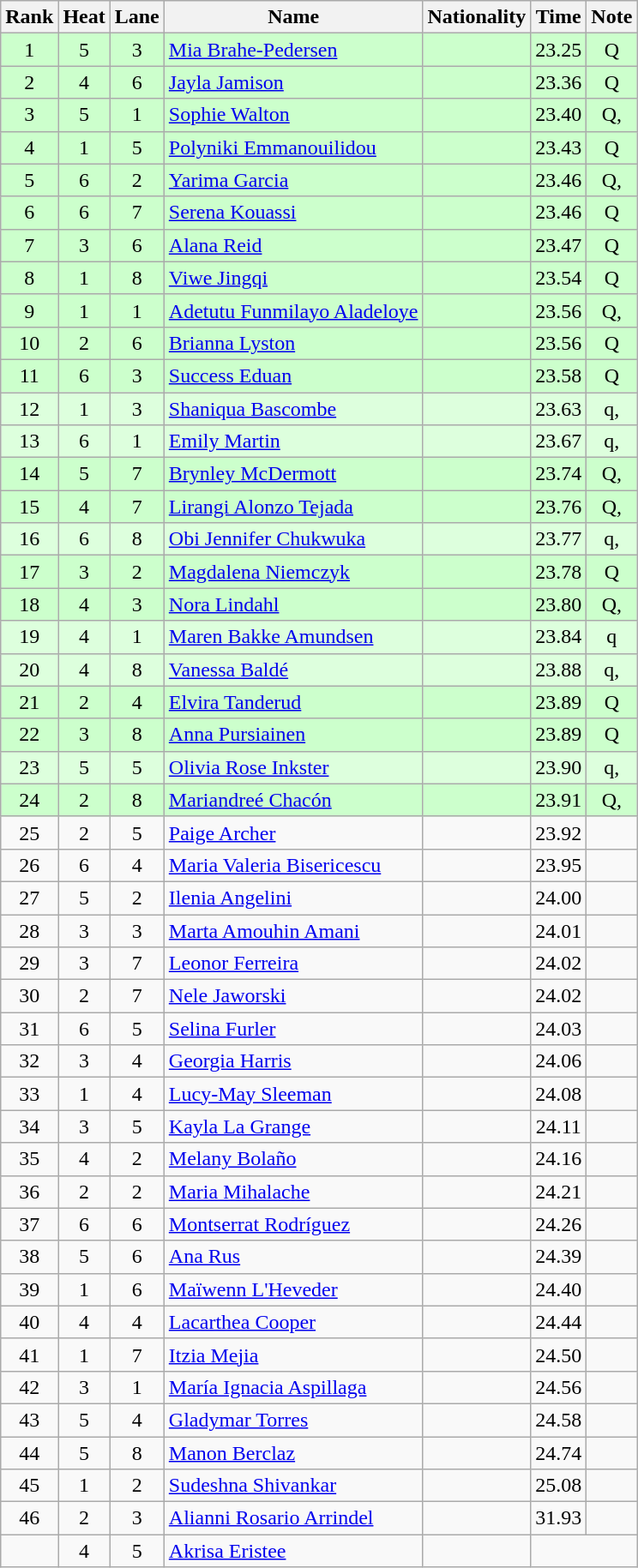<table class="wikitable sortable" style="text-align:center">
<tr>
<th>Rank</th>
<th>Heat</th>
<th>Lane</th>
<th>Name</th>
<th>Nationality</th>
<th>Time</th>
<th>Note</th>
</tr>
<tr bgcolor=ccffcc>
<td>1</td>
<td>5</td>
<td>3</td>
<td align=left><a href='#'>Mia Brahe-Pedersen</a></td>
<td align=left></td>
<td>23.25</td>
<td>Q</td>
</tr>
<tr bgcolor=ccffcc>
<td>2</td>
<td>4</td>
<td>6</td>
<td align=left><a href='#'>Jayla Jamison</a></td>
<td align=left></td>
<td>23.36</td>
<td>Q</td>
</tr>
<tr bgcolor=ccffcc>
<td>3</td>
<td>5</td>
<td>1</td>
<td align=left><a href='#'>Sophie Walton</a></td>
<td align=left></td>
<td>23.40</td>
<td>Q, </td>
</tr>
<tr bgcolor=ccffcc>
<td>4</td>
<td>1</td>
<td>5</td>
<td align=left><a href='#'>Polyniki Emmanouilidou</a></td>
<td align=left></td>
<td>23.43</td>
<td>Q</td>
</tr>
<tr bgcolor=ccffcc>
<td>5</td>
<td>6</td>
<td>2</td>
<td align=left><a href='#'>Yarima Garcia</a></td>
<td align=left></td>
<td>23.46 </td>
<td>Q, </td>
</tr>
<tr bgcolor=ccffcc>
<td>6</td>
<td>6</td>
<td>7</td>
<td align=left><a href='#'>Serena Kouassi</a></td>
<td align=left></td>
<td>23.46 </td>
<td>Q</td>
</tr>
<tr bgcolor=ccffcc>
<td>7</td>
<td>3</td>
<td>6</td>
<td align=left><a href='#'>Alana Reid</a></td>
<td align=left></td>
<td>23.47</td>
<td>Q</td>
</tr>
<tr bgcolor=ccffcc>
<td>8</td>
<td>1</td>
<td>8</td>
<td align=left><a href='#'>Viwe Jingqi</a></td>
<td align=left></td>
<td>23.54</td>
<td>Q</td>
</tr>
<tr bgcolor=ccffcc>
<td>9</td>
<td>1</td>
<td>1</td>
<td align=left><a href='#'>Adetutu Funmilayo Aladeloye</a></td>
<td align=left></td>
<td>23.56 </td>
<td>Q, </td>
</tr>
<tr bgcolor=ccffcc>
<td>10</td>
<td>2</td>
<td>6</td>
<td align=left><a href='#'>Brianna Lyston</a></td>
<td align=left></td>
<td>23.56 </td>
<td>Q</td>
</tr>
<tr bgcolor=ccffcc>
<td>11</td>
<td>6</td>
<td>3</td>
<td align=left><a href='#'>Success Eduan</a></td>
<td align=left></td>
<td>23.58</td>
<td>Q</td>
</tr>
<tr bgcolor=ddffdd>
<td>12</td>
<td>1</td>
<td>3</td>
<td align=left><a href='#'>Shaniqua Bascombe</a></td>
<td align=left></td>
<td>23.63</td>
<td>q, </td>
</tr>
<tr bgcolor=ddffdd>
<td>13</td>
<td>6</td>
<td>1</td>
<td align=left><a href='#'>Emily Martin</a></td>
<td align=left></td>
<td>23.67</td>
<td>q, </td>
</tr>
<tr bgcolor=ccffcc>
<td>14</td>
<td>5</td>
<td>7</td>
<td align=left><a href='#'>Brynley McDermott</a></td>
<td align=left></td>
<td>23.74</td>
<td>Q, </td>
</tr>
<tr bgcolor=ccffcc>
<td>15</td>
<td>4</td>
<td>7</td>
<td align=left><a href='#'>Lirangi Alonzo Tejada</a></td>
<td align=left></td>
<td>23.76</td>
<td>Q, </td>
</tr>
<tr bgcolor=ddffdd>
<td>16</td>
<td>6</td>
<td>8</td>
<td align=left><a href='#'>Obi Jennifer Chukwuka</a></td>
<td align=left></td>
<td>23.77</td>
<td>q, </td>
</tr>
<tr bgcolor=ccffcc>
<td>17</td>
<td>3</td>
<td>2</td>
<td align=left><a href='#'>Magdalena Niemczyk</a></td>
<td align=left></td>
<td>23.78</td>
<td>Q</td>
</tr>
<tr bgcolor=ccffcc>
<td>18</td>
<td>4</td>
<td>3</td>
<td align=left><a href='#'>Nora Lindahl</a></td>
<td align=left></td>
<td>23.80</td>
<td>Q, </td>
</tr>
<tr bgcolor=ddffdd>
<td>19</td>
<td>4</td>
<td>1</td>
<td align=left><a href='#'>Maren Bakke Amundsen</a></td>
<td align=left></td>
<td>23.84</td>
<td>q</td>
</tr>
<tr bgcolor=ddffdd>
<td>20</td>
<td>4</td>
<td>8</td>
<td align=left><a href='#'>Vanessa Baldé</a></td>
<td align=left></td>
<td>23.88</td>
<td>q, </td>
</tr>
<tr bgcolor=ccffcc>
<td>21</td>
<td>2</td>
<td>4</td>
<td align=left><a href='#'>Elvira Tanderud</a></td>
<td align=left></td>
<td>23.89 </td>
<td>Q</td>
</tr>
<tr bgcolor=ccffcc>
<td>22</td>
<td>3</td>
<td>8</td>
<td align=left><a href='#'>Anna Pursiainen</a></td>
<td align=left></td>
<td>23.89 </td>
<td>Q</td>
</tr>
<tr bgcolor=ddffdd>
<td>23</td>
<td>5</td>
<td>5</td>
<td align=left><a href='#'>Olivia Rose Inkster</a></td>
<td align=left></td>
<td>23.90</td>
<td>q, </td>
</tr>
<tr bgcolor=ccffcc>
<td>24</td>
<td>2</td>
<td>8</td>
<td align=left><a href='#'>Mariandreé Chacón</a></td>
<td align=left></td>
<td>23.91</td>
<td>Q, </td>
</tr>
<tr>
<td>25</td>
<td>2</td>
<td>5</td>
<td align=left><a href='#'>Paige Archer</a></td>
<td align=left></td>
<td>23.92</td>
<td></td>
</tr>
<tr>
<td>26</td>
<td>6</td>
<td>4</td>
<td align=left><a href='#'>Maria Valeria Bisericescu</a></td>
<td align=left></td>
<td>23.95</td>
<td></td>
</tr>
<tr>
<td>27</td>
<td>5</td>
<td>2</td>
<td align=left><a href='#'>Ilenia Angelini</a></td>
<td align=left></td>
<td>24.00</td>
<td></td>
</tr>
<tr>
<td>28</td>
<td>3</td>
<td>3</td>
<td align=left><a href='#'>Marta Amouhin Amani</a></td>
<td align=left></td>
<td>24.01</td>
<td></td>
</tr>
<tr>
<td>29</td>
<td>3</td>
<td>7</td>
<td align=left><a href='#'>Leonor Ferreira</a></td>
<td align=left></td>
<td>24.02 </td>
<td></td>
</tr>
<tr>
<td>30</td>
<td>2</td>
<td>7</td>
<td align=left><a href='#'>Nele Jaworski</a></td>
<td align=left></td>
<td>24.02 </td>
<td></td>
</tr>
<tr>
<td>31</td>
<td>6</td>
<td>5</td>
<td align=left><a href='#'>Selina Furler</a></td>
<td align=left></td>
<td>24.03</td>
<td></td>
</tr>
<tr>
<td>32</td>
<td>3</td>
<td>4</td>
<td align=left><a href='#'>Georgia Harris</a></td>
<td align=left></td>
<td>24.06</td>
<td></td>
</tr>
<tr>
<td>33</td>
<td>1</td>
<td>4</td>
<td align=left><a href='#'>Lucy-May Sleeman</a></td>
<td align=left></td>
<td>24.08</td>
<td></td>
</tr>
<tr>
<td>34</td>
<td>3</td>
<td>5</td>
<td align=left><a href='#'>Kayla La Grange</a></td>
<td align=left></td>
<td>24.11</td>
<td></td>
</tr>
<tr>
<td>35</td>
<td>4</td>
<td>2</td>
<td align=left><a href='#'>Melany Bolaño</a></td>
<td align=left></td>
<td>24.16</td>
<td></td>
</tr>
<tr>
<td>36</td>
<td>2</td>
<td>2</td>
<td align=left><a href='#'>Maria Mihalache</a></td>
<td align=left></td>
<td>24.21</td>
<td></td>
</tr>
<tr>
<td>37</td>
<td>6</td>
<td>6</td>
<td align=left><a href='#'>Montserrat Rodríguez</a></td>
<td align=left></td>
<td>24.26</td>
<td></td>
</tr>
<tr>
<td>38</td>
<td>5</td>
<td>6</td>
<td align=left><a href='#'>Ana Rus</a></td>
<td align=left></td>
<td>24.39</td>
<td></td>
</tr>
<tr>
<td>39</td>
<td>1</td>
<td>6</td>
<td align=left><a href='#'>Maïwenn L'Heveder</a></td>
<td align=left></td>
<td>24.40</td>
<td></td>
</tr>
<tr>
<td>40</td>
<td>4</td>
<td>4</td>
<td align=left><a href='#'>Lacarthea Cooper</a></td>
<td align=left></td>
<td>24.44</td>
<td></td>
</tr>
<tr>
<td>41</td>
<td>1</td>
<td>7</td>
<td align=left><a href='#'>Itzia Mejia</a></td>
<td align=left></td>
<td>24.50</td>
<td></td>
</tr>
<tr>
<td>42</td>
<td>3</td>
<td>1</td>
<td align=left><a href='#'>María Ignacia Aspillaga</a></td>
<td align=left></td>
<td>24.56</td>
<td></td>
</tr>
<tr>
<td>43</td>
<td>5</td>
<td>4</td>
<td align=left><a href='#'>Gladymar Torres</a></td>
<td align=left></td>
<td>24.58</td>
<td></td>
</tr>
<tr>
<td>44</td>
<td>5</td>
<td>8</td>
<td align=left><a href='#'>Manon Berclaz</a></td>
<td align=left></td>
<td>24.74</td>
<td></td>
</tr>
<tr>
<td>45</td>
<td>1</td>
<td>2</td>
<td align=left><a href='#'>Sudeshna Shivankar</a></td>
<td align=left></td>
<td>25.08</td>
<td></td>
</tr>
<tr>
<td>46</td>
<td>2</td>
<td>3</td>
<td align=left><a href='#'>Alianni Rosario Arrindel</a></td>
<td align=left></td>
<td>31.93</td>
<td></td>
</tr>
<tr>
<td></td>
<td>4</td>
<td>5</td>
<td align=left><a href='#'>Akrisa Eristee</a></td>
<td align=left></td>
<td colspan=2></td>
</tr>
</table>
